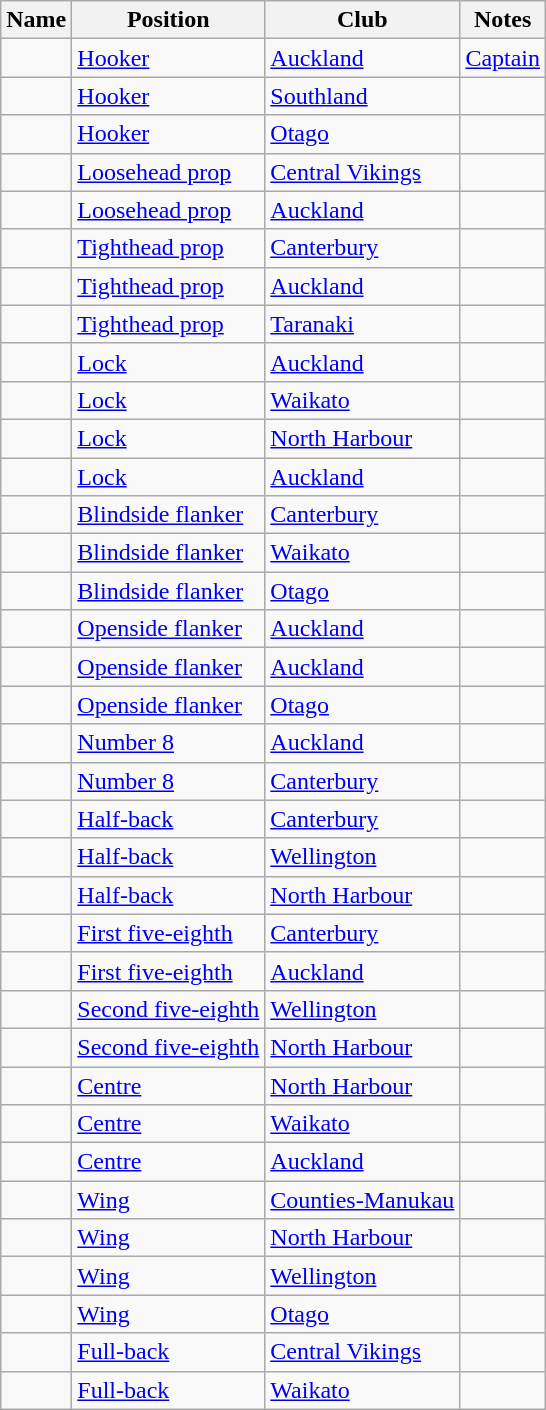<table class="wikitable sortable">
<tr>
<th>Name</th>
<th>Position</th>
<th>Club</th>
<th class="unsortable">Notes</th>
</tr>
<tr>
<td></td>
<td><a href='#'>Hooker</a></td>
<td><a href='#'>Auckland</a></td>
<td><a href='#'>Captain</a></td>
</tr>
<tr>
<td></td>
<td><a href='#'>Hooker</a></td>
<td><a href='#'>Southland</a></td>
<td></td>
</tr>
<tr>
<td></td>
<td><a href='#'>Hooker</a></td>
<td><a href='#'>Otago</a></td>
<td></td>
</tr>
<tr>
<td></td>
<td><a href='#'>Loosehead prop</a></td>
<td><a href='#'>Central Vikings</a></td>
<td></td>
</tr>
<tr>
<td></td>
<td><a href='#'>Loosehead prop</a></td>
<td><a href='#'>Auckland</a></td>
<td></td>
</tr>
<tr>
<td></td>
<td><a href='#'>Tighthead prop</a></td>
<td><a href='#'>Canterbury</a></td>
<td></td>
</tr>
<tr>
<td></td>
<td><a href='#'>Tighthead prop</a></td>
<td><a href='#'>Auckland</a></td>
<td></td>
</tr>
<tr>
<td></td>
<td><a href='#'>Tighthead prop</a></td>
<td><a href='#'>Taranaki</a></td>
<td></td>
</tr>
<tr>
<td></td>
<td><a href='#'>Lock</a></td>
<td><a href='#'>Auckland</a></td>
<td></td>
</tr>
<tr>
<td></td>
<td><a href='#'>Lock</a></td>
<td><a href='#'>Waikato</a></td>
<td></td>
</tr>
<tr>
<td></td>
<td><a href='#'>Lock</a></td>
<td><a href='#'>North Harbour</a></td>
<td></td>
</tr>
<tr>
<td></td>
<td><a href='#'>Lock</a></td>
<td><a href='#'>Auckland</a></td>
<td></td>
</tr>
<tr>
<td></td>
<td><a href='#'>Blindside flanker</a></td>
<td><a href='#'>Canterbury</a></td>
<td></td>
</tr>
<tr>
<td></td>
<td><a href='#'>Blindside flanker</a></td>
<td><a href='#'>Waikato</a></td>
<td></td>
</tr>
<tr>
<td></td>
<td><a href='#'>Blindside flanker</a></td>
<td><a href='#'>Otago</a></td>
<td></td>
</tr>
<tr>
<td></td>
<td><a href='#'>Openside flanker</a></td>
<td><a href='#'>Auckland</a></td>
<td></td>
</tr>
<tr>
<td></td>
<td><a href='#'>Openside flanker</a></td>
<td><a href='#'>Auckland</a></td>
<td></td>
</tr>
<tr>
<td></td>
<td><a href='#'>Openside flanker</a></td>
<td><a href='#'>Otago</a></td>
<td></td>
</tr>
<tr>
<td></td>
<td><a href='#'>Number 8</a></td>
<td><a href='#'>Auckland</a></td>
<td></td>
</tr>
<tr>
<td></td>
<td><a href='#'>Number 8</a></td>
<td><a href='#'>Canterbury</a></td>
<td></td>
</tr>
<tr>
<td></td>
<td><a href='#'>Half-back</a></td>
<td><a href='#'>Canterbury</a></td>
<td></td>
</tr>
<tr>
<td></td>
<td><a href='#'>Half-back</a></td>
<td><a href='#'>Wellington</a></td>
<td></td>
</tr>
<tr>
<td></td>
<td><a href='#'>Half-back</a></td>
<td><a href='#'>North Harbour</a></td>
<td></td>
</tr>
<tr>
<td></td>
<td><a href='#'>First five-eighth</a></td>
<td><a href='#'>Canterbury</a></td>
<td></td>
</tr>
<tr>
<td></td>
<td><a href='#'>First five-eighth</a></td>
<td><a href='#'>Auckland</a></td>
<td></td>
</tr>
<tr>
<td></td>
<td><a href='#'>Second five-eighth</a></td>
<td><a href='#'>Wellington</a></td>
<td></td>
</tr>
<tr>
<td></td>
<td><a href='#'>Second five-eighth</a></td>
<td><a href='#'>North Harbour</a></td>
<td></td>
</tr>
<tr>
<td></td>
<td><a href='#'>Centre</a></td>
<td><a href='#'>North Harbour</a></td>
<td></td>
</tr>
<tr>
<td></td>
<td><a href='#'>Centre</a></td>
<td><a href='#'>Waikato</a></td>
<td></td>
</tr>
<tr>
<td></td>
<td><a href='#'>Centre</a></td>
<td><a href='#'>Auckland</a></td>
<td></td>
</tr>
<tr>
<td></td>
<td><a href='#'>Wing</a></td>
<td><a href='#'>Counties-Manukau</a></td>
<td></td>
</tr>
<tr>
<td></td>
<td><a href='#'>Wing</a></td>
<td><a href='#'>North Harbour</a></td>
<td></td>
</tr>
<tr>
<td></td>
<td><a href='#'>Wing</a></td>
<td><a href='#'>Wellington</a></td>
<td></td>
</tr>
<tr>
<td></td>
<td><a href='#'>Wing</a></td>
<td><a href='#'>Otago</a></td>
<td></td>
</tr>
<tr>
<td></td>
<td><a href='#'>Full-back</a></td>
<td><a href='#'>Central Vikings</a></td>
<td></td>
</tr>
<tr>
<td></td>
<td><a href='#'>Full-back</a></td>
<td><a href='#'>Waikato</a></td>
<td></td>
</tr>
</table>
